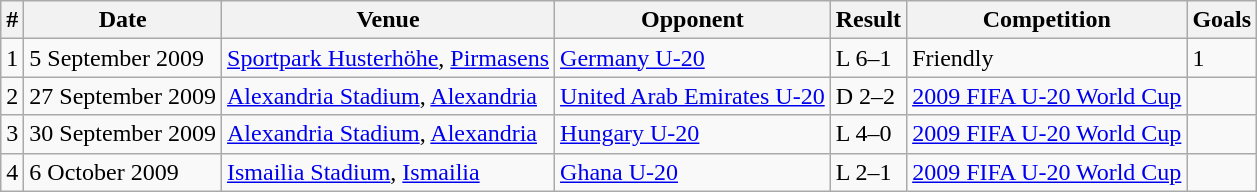<table class="wikitable">
<tr>
<th>#</th>
<th>Date</th>
<th>Venue</th>
<th>Opponent</th>
<th>Result</th>
<th>Competition</th>
<th>Goals</th>
</tr>
<tr>
<td>1</td>
<td>5 September 2009</td>
<td><a href='#'>Sportpark Husterhöhe</a>, <a href='#'>Pirmasens</a></td>
<td><a href='#'>Germany U-20</a></td>
<td>L 6–1</td>
<td>Friendly</td>
<td>1</td>
</tr>
<tr>
<td>2</td>
<td>27 September 2009</td>
<td><a href='#'>Alexandria Stadium</a>, <a href='#'>Alexandria</a></td>
<td><a href='#'>United Arab Emirates U-20</a></td>
<td>D 2–2</td>
<td><a href='#'>2009 FIFA U-20 World Cup</a></td>
<td></td>
</tr>
<tr>
<td>3</td>
<td>30 September 2009</td>
<td><a href='#'>Alexandria Stadium</a>, <a href='#'>Alexandria</a></td>
<td><a href='#'>Hungary U-20</a></td>
<td>L 4–0</td>
<td><a href='#'>2009 FIFA U-20 World Cup</a></td>
<td></td>
</tr>
<tr>
<td>4</td>
<td>6 October 2009</td>
<td><a href='#'>Ismailia Stadium</a>, <a href='#'>Ismailia</a></td>
<td><a href='#'>Ghana U-20</a></td>
<td>L 2–1</td>
<td><a href='#'>2009 FIFA U-20 World Cup</a></td>
<td></td>
</tr>
</table>
